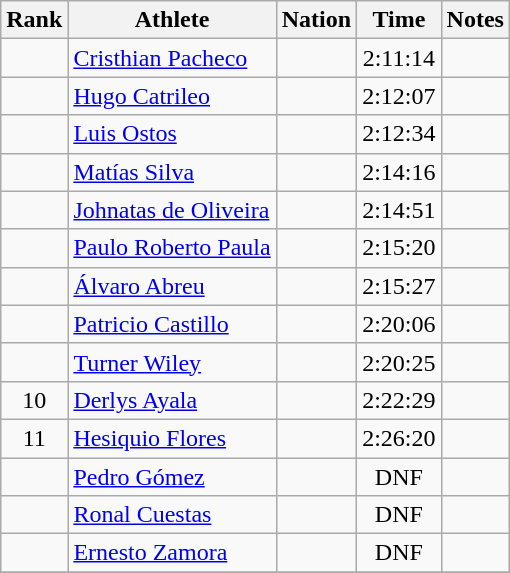<table class="wikitable sortable" style="text-align:center">
<tr>
<th>Rank</th>
<th>Athlete</th>
<th>Nation</th>
<th>Time</th>
<th>Notes</th>
</tr>
<tr>
<td></td>
<td align=left><a href='#'>Cristhian Pacheco</a></td>
<td align=left></td>
<td>2:11:14</td>
<td></td>
</tr>
<tr>
<td></td>
<td align=left><a href='#'>Hugo Catrileo</a></td>
<td align=left></td>
<td>2:12:07</td>
<td><strong></strong></td>
</tr>
<tr>
<td></td>
<td align=left><a href='#'>Luis Ostos</a></td>
<td align=left></td>
<td>2:12:34</td>
<td><strong></strong></td>
</tr>
<tr>
<td></td>
<td align=left><a href='#'>Matías Silva</a></td>
<td align=left></td>
<td>2:14:16</td>
<td><strong></strong></td>
</tr>
<tr>
<td></td>
<td align=left><a href='#'>Johnatas de Oliveira</a></td>
<td align=left></td>
<td>2:14:51</td>
<td></td>
</tr>
<tr>
<td></td>
<td align=left><a href='#'>Paulo Roberto Paula</a></td>
<td align=left></td>
<td>2:15:20</td>
<td></td>
</tr>
<tr>
<td></td>
<td align=left><a href='#'>Álvaro Abreu</a></td>
<td align=left></td>
<td>2:15:27</td>
<td></td>
</tr>
<tr>
<td></td>
<td align=left><a href='#'>Patricio Castillo</a></td>
<td align=left></td>
<td>2:20:06</td>
<td></td>
</tr>
<tr>
<td></td>
<td align=left><a href='#'>Turner Wiley</a></td>
<td align=left></td>
<td>2:20:25</td>
<td><strong></strong></td>
</tr>
<tr>
<td>10</td>
<td align=left><a href='#'>Derlys Ayala</a></td>
<td align=left></td>
<td>2:22:29</td>
<td></td>
</tr>
<tr>
<td>11</td>
<td align=left><a href='#'>Hesiquio Flores</a></td>
<td align=left></td>
<td>2:26:20</td>
<td></td>
</tr>
<tr>
<td></td>
<td align=left><a href='#'>Pedro Gómez</a></td>
<td align=left></td>
<td>DNF</td>
<td></td>
</tr>
<tr>
<td></td>
<td align=left><a href='#'>Ronal Cuestas</a></td>
<td align=left></td>
<td>DNF</td>
<td></td>
</tr>
<tr>
<td></td>
<td align=left><a href='#'>Ernesto Zamora</a></td>
<td align=left></td>
<td>DNF</td>
<td></td>
</tr>
<tr>
</tr>
</table>
